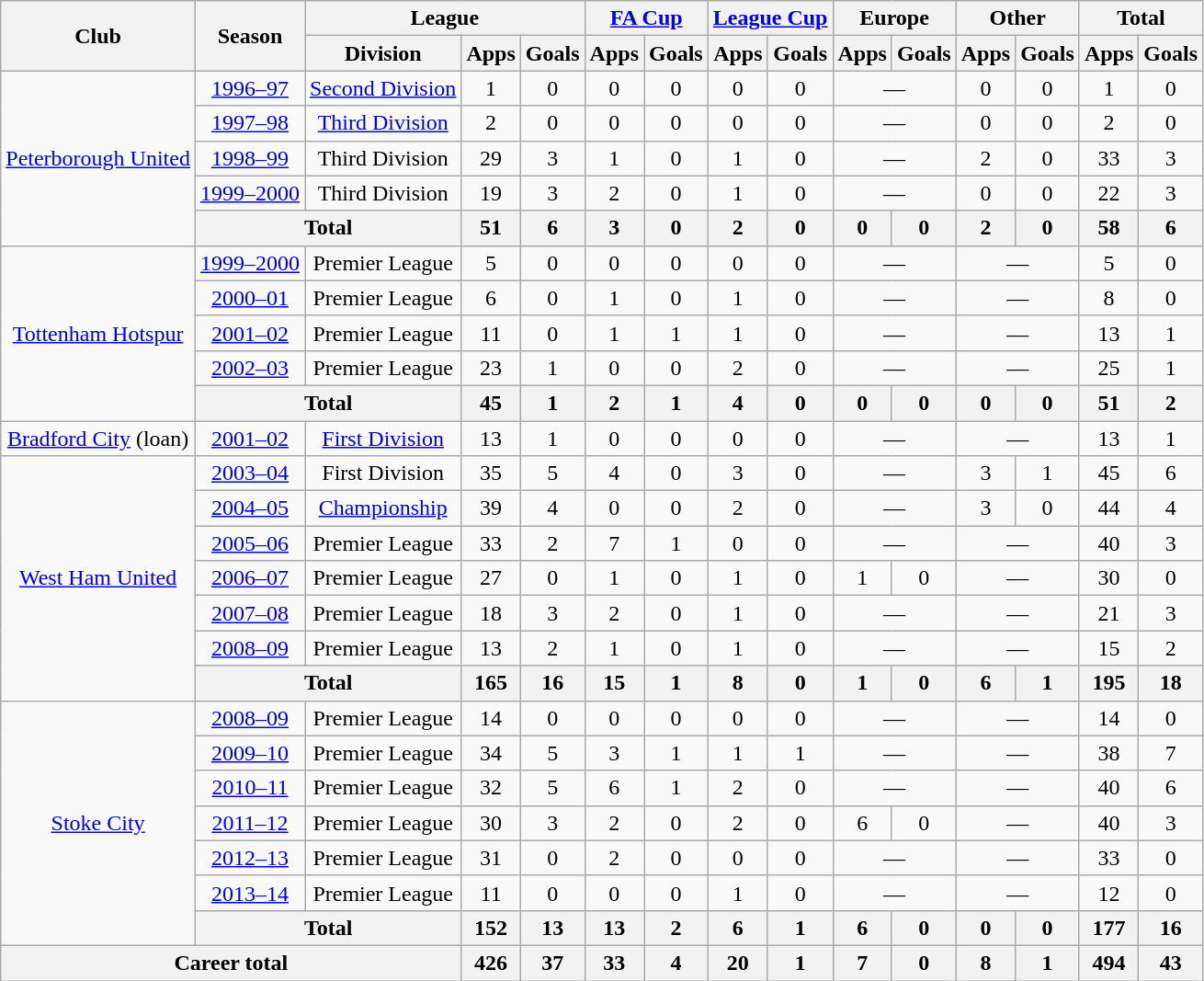<table class="wikitable" style="text-align:center">
<tr>
<th rowspan="2">Club</th>
<th rowspan="2">Season</th>
<th colspan="3">League</th>
<th colspan="2"><a href='#'>FA Cup</a></th>
<th colspan="2"><a href='#'>League Cup</a></th>
<th colspan="2">Europe</th>
<th colspan="2">Other</th>
<th colspan="2">Total</th>
</tr>
<tr>
<th>Division</th>
<th>Apps</th>
<th>Goals</th>
<th>Apps</th>
<th>Goals</th>
<th>Apps</th>
<th>Goals</th>
<th>Apps</th>
<th>Goals</th>
<th>Apps</th>
<th>Goals</th>
<th>Apps</th>
<th>Goals</th>
</tr>
<tr>
<td rowspan="5"><a href='#'>Peterborough United</a></td>
<td><a href='#'>1996–97</a></td>
<td><a href='#'>Second Division</a></td>
<td>1</td>
<td>0</td>
<td>0</td>
<td>0</td>
<td>0</td>
<td>0</td>
<td colspan="2">—</td>
<td>0</td>
<td>0</td>
<td>1</td>
<td>0</td>
</tr>
<tr>
<td><a href='#'>1997–98</a></td>
<td><a href='#'>Third Division</a></td>
<td>2</td>
<td>0</td>
<td>0</td>
<td>0</td>
<td>0</td>
<td>0</td>
<td colspan="2">—</td>
<td>0</td>
<td>0</td>
<td>2</td>
<td>0</td>
</tr>
<tr>
<td><a href='#'>1998–99</a></td>
<td>Third Division</td>
<td>29</td>
<td>3</td>
<td>1</td>
<td>0</td>
<td>1</td>
<td>0</td>
<td colspan="2">—</td>
<td>2</td>
<td>0</td>
<td>33</td>
<td>3</td>
</tr>
<tr>
<td><a href='#'>1999–2000</a></td>
<td>Third Division</td>
<td>19</td>
<td>3</td>
<td>2</td>
<td>0</td>
<td>1</td>
<td>0</td>
<td colspan="2">—</td>
<td>0</td>
<td>0</td>
<td>22</td>
<td>3</td>
</tr>
<tr>
<th colspan="2">Total</th>
<th>51</th>
<th>6</th>
<th>3</th>
<th>0</th>
<th>2</th>
<th>0</th>
<th>0</th>
<th>0</th>
<th>2</th>
<th>0</th>
<th>58</th>
<th>6</th>
</tr>
<tr>
<td rowspan="5"><a href='#'>Tottenham Hotspur</a></td>
<td><a href='#'>1999–2000</a></td>
<td>Premier League</td>
<td>5</td>
<td>0</td>
<td>0</td>
<td>0</td>
<td>0</td>
<td>0</td>
<td colspan="2">—</td>
<td colspan="2">—</td>
<td>5</td>
<td>0</td>
</tr>
<tr>
<td><a href='#'>2000–01</a></td>
<td>Premier League</td>
<td>6</td>
<td>0</td>
<td>1</td>
<td>0</td>
<td>1</td>
<td>0</td>
<td colspan="2">—</td>
<td colspan="2">—</td>
<td>8</td>
<td>0</td>
</tr>
<tr>
<td><a href='#'>2001–02</a></td>
<td>Premier League</td>
<td>11</td>
<td>0</td>
<td>1</td>
<td>1</td>
<td>1</td>
<td>0</td>
<td colspan="2">—</td>
<td colspan="2">—</td>
<td>13</td>
<td>1</td>
</tr>
<tr>
<td><a href='#'>2002–03</a></td>
<td>Premier League</td>
<td>23</td>
<td>1</td>
<td>0</td>
<td>0</td>
<td>2</td>
<td>0</td>
<td colspan="2">—</td>
<td colspan="2">—</td>
<td>25</td>
<td>1</td>
</tr>
<tr>
<th colspan="2">Total</th>
<th>45</th>
<th>1</th>
<th>2</th>
<th>1</th>
<th>4</th>
<th>0</th>
<th>0</th>
<th>0</th>
<th>0</th>
<th>0</th>
<th>51</th>
<th>2</th>
</tr>
<tr>
<td><a href='#'>Bradford City</a> (loan)</td>
<td><a href='#'>2001–02</a></td>
<td><a href='#'>First Division</a></td>
<td>13</td>
<td>1</td>
<td>0</td>
<td>0</td>
<td>0</td>
<td>0</td>
<td colspan="2">—</td>
<td colspan="2">—</td>
<td>13</td>
<td>1</td>
</tr>
<tr>
<td rowspan="7"><a href='#'>West Ham United</a></td>
<td><a href='#'>2003–04</a></td>
<td>First Division</td>
<td>35</td>
<td>5</td>
<td>4</td>
<td>0</td>
<td>3</td>
<td>0</td>
<td colspan="2">—</td>
<td>3</td>
<td>1</td>
<td>45</td>
<td>6</td>
</tr>
<tr>
<td><a href='#'>2004–05</a></td>
<td><a href='#'>Championship</a></td>
<td>39</td>
<td>4</td>
<td>0</td>
<td>0</td>
<td>2</td>
<td>0</td>
<td colspan="2">—</td>
<td>3</td>
<td>0</td>
<td>44</td>
<td>4</td>
</tr>
<tr>
<td><a href='#'>2005–06</a></td>
<td>Premier League</td>
<td>33</td>
<td>2</td>
<td>7</td>
<td>1</td>
<td>0</td>
<td>0</td>
<td colspan="2">—</td>
<td colspan="2">—</td>
<td>40</td>
<td>3</td>
</tr>
<tr>
<td><a href='#'>2006–07</a></td>
<td>Premier League</td>
<td>27</td>
<td>0</td>
<td>1</td>
<td>0</td>
<td>1</td>
<td>0</td>
<td>1</td>
<td>0</td>
<td colspan="2">—</td>
<td>30</td>
<td>0</td>
</tr>
<tr>
<td><a href='#'>2007–08</a></td>
<td>Premier League</td>
<td>18</td>
<td>3</td>
<td>2</td>
<td>0</td>
<td>1</td>
<td>0</td>
<td colspan="2">—</td>
<td colspan="2">—</td>
<td>21</td>
<td>3</td>
</tr>
<tr>
<td><a href='#'>2008–09</a></td>
<td>Premier League</td>
<td>13</td>
<td>2</td>
<td>1</td>
<td>0</td>
<td>1</td>
<td>0</td>
<td colspan="2">—</td>
<td colspan="2">—</td>
<td>15</td>
<td>2</td>
</tr>
<tr>
<th colspan="2">Total</th>
<th>165</th>
<th>16</th>
<th>15</th>
<th>1</th>
<th>8</th>
<th>0</th>
<th>1</th>
<th>0</th>
<th>6</th>
<th>1</th>
<th>195</th>
<th>18</th>
</tr>
<tr>
<td rowspan="7"><a href='#'>Stoke City</a></td>
<td><a href='#'>2008–09</a></td>
<td>Premier League</td>
<td>14</td>
<td>0</td>
<td>0</td>
<td>0</td>
<td>0</td>
<td>0</td>
<td colspan="2">—</td>
<td colspan="2">—</td>
<td>14</td>
<td>0</td>
</tr>
<tr>
<td><a href='#'>2009–10</a></td>
<td>Premier League</td>
<td>34</td>
<td>5</td>
<td>3</td>
<td>1</td>
<td>1</td>
<td>1</td>
<td colspan="2">—</td>
<td colspan="2">—</td>
<td>38</td>
<td>7</td>
</tr>
<tr>
<td><a href='#'>2010–11</a></td>
<td>Premier League</td>
<td>32</td>
<td>5</td>
<td>6</td>
<td>1</td>
<td>2</td>
<td>0</td>
<td colspan="2">—</td>
<td colspan="2">—</td>
<td>40</td>
<td>6</td>
</tr>
<tr>
<td><a href='#'>2011–12</a></td>
<td>Premier League</td>
<td>30</td>
<td>3</td>
<td>2</td>
<td>0</td>
<td>2</td>
<td>0</td>
<td>6</td>
<td>0</td>
<td colspan="2">—</td>
<td>40</td>
<td>3</td>
</tr>
<tr>
<td><a href='#'>2012–13</a></td>
<td>Premier League</td>
<td>31</td>
<td>0</td>
<td>2</td>
<td>0</td>
<td>0</td>
<td>0</td>
<td colspan="2">—</td>
<td colspan="2">—</td>
<td>33</td>
<td>0</td>
</tr>
<tr>
<td><a href='#'>2013–14</a></td>
<td>Premier League</td>
<td>11</td>
<td>0</td>
<td>0</td>
<td>0</td>
<td>1</td>
<td>0</td>
<td colspan="2">—</td>
<td colspan="2">—</td>
<td>12</td>
<td>0</td>
</tr>
<tr>
<th colspan="2">Total</th>
<th>152</th>
<th>13</th>
<th>13</th>
<th>2</th>
<th>6</th>
<th>1</th>
<th>6</th>
<th>0</th>
<th>0</th>
<th>0</th>
<th>177</th>
<th>16</th>
</tr>
<tr>
<th colspan="3">Career total</th>
<th>426</th>
<th>37</th>
<th>33</th>
<th>4</th>
<th>20</th>
<th>1</th>
<th>7</th>
<th>0</th>
<th>8</th>
<th>1</th>
<th>494</th>
<th>43</th>
</tr>
</table>
